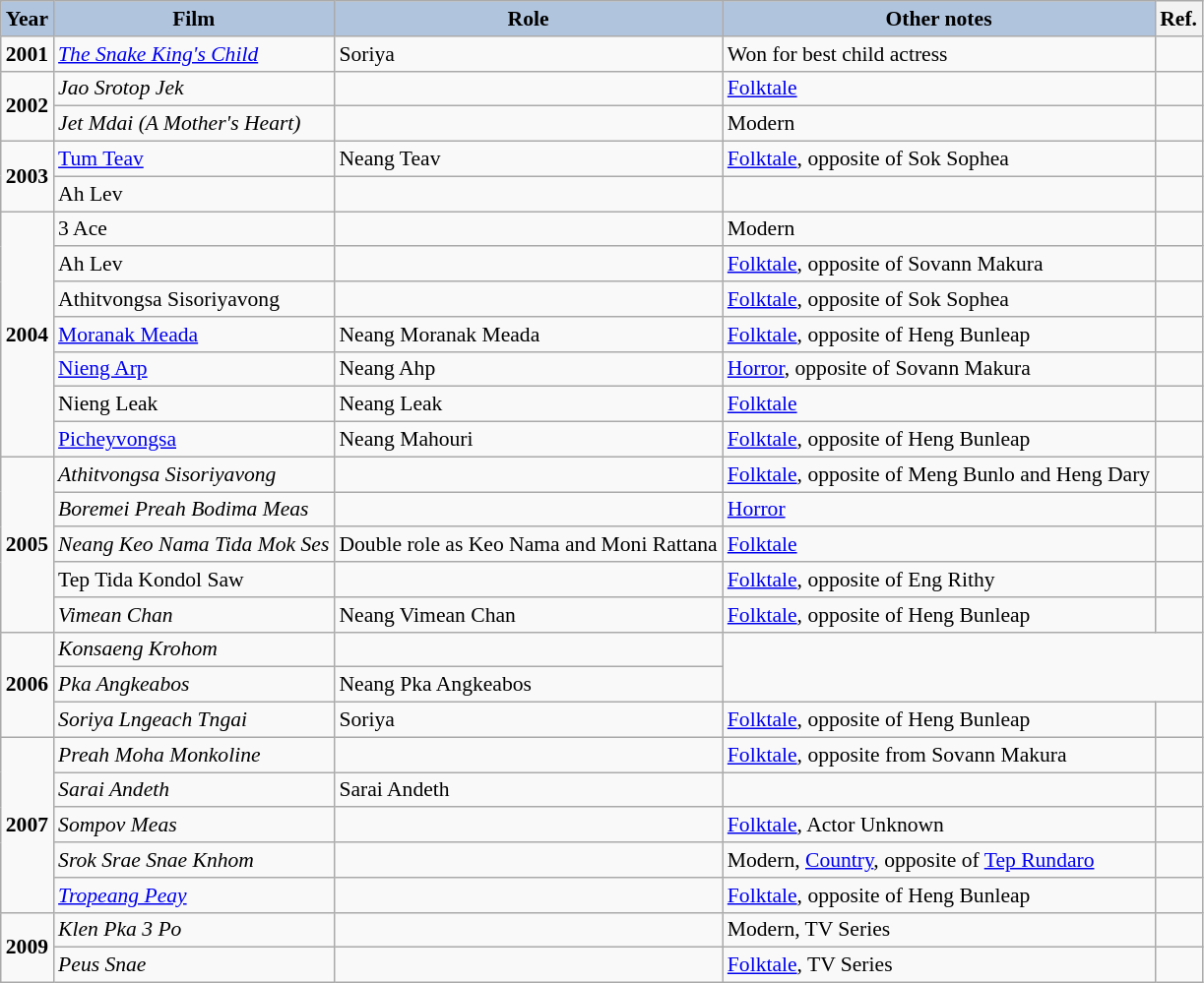<table class="wikitable" style="font-size:90%;">
<tr>
<th style="background:#B0C4DE;">Year</th>
<th style="background:#B0C4DE;">Film</th>
<th style="background:#B0C4DE;">Role</th>
<th style="background:#B0C4DE;">Other notes</th>
<th>Ref.</th>
</tr>
<tr>
<td><strong>2001</strong></td>
<td><em><a href='#'>The Snake King's Child</a></em></td>
<td>Soriya</td>
<td>Won for best child actress</td>
<td></td>
</tr>
<tr>
<td rowspan="2"><strong>2002</strong></td>
<td><em>Jao Srotop Jek</em></td>
<td></td>
<td><a href='#'>Folktale</a></td>
<td></td>
</tr>
<tr>
<td><em>Jet Mdai (A Mother's Heart)</em></td>
<td></td>
<td>Modern</td>
<td></td>
</tr>
<tr>
<td rowspan="2"><strong>2003</strong></td>
<td><a href='#'>Tum Teav</a></td>
<td>Neang Teav</td>
<td><a href='#'>Folktale</a>, opposite of Sok Sophea</td>
<td></td>
</tr>
<tr>
<td>Ah Lev</td>
<td></td>
<td></td>
<td></td>
</tr>
<tr>
<td rowspan="7"><strong>2004</strong></td>
<td>3 Ace</td>
<td></td>
<td>Modern</td>
<td></td>
</tr>
<tr>
<td>Ah Lev</td>
<td></td>
<td><a href='#'>Folktale</a>, opposite of Sovann Makura</td>
<td></td>
</tr>
<tr>
<td>Athitvongsa Sisoriyavong</td>
<td></td>
<td><a href='#'>Folktale</a>, opposite of Sok Sophea</td>
<td></td>
</tr>
<tr>
<td><a href='#'>Moranak Meada</a></td>
<td>Neang Moranak Meada</td>
<td><a href='#'>Folktale</a>, opposite of Heng Bunleap</td>
<td></td>
</tr>
<tr>
<td><a href='#'>Nieng Arp</a></td>
<td>Neang Ahp</td>
<td><a href='#'>Horror</a>, opposite of Sovann Makura</td>
<td></td>
</tr>
<tr>
<td>Nieng Leak</td>
<td>Neang Leak</td>
<td><a href='#'>Folktale</a></td>
<td></td>
</tr>
<tr>
<td><a href='#'>Picheyvongsa</a></td>
<td>Neang Mahouri</td>
<td><a href='#'>Folktale</a>, opposite of Heng Bunleap</td>
<td></td>
</tr>
<tr>
<td rowspan="5"><strong>2005</strong></td>
<td><em>Athitvongsa Sisoriyavong</em></td>
<td></td>
<td><a href='#'>Folktale</a>, opposite of Meng Bunlo and Heng Dary</td>
<td></td>
</tr>
<tr>
<td><em>Boremei Preah Bodima Meas</em></td>
<td></td>
<td><a href='#'>Horror</a></td>
<td></td>
</tr>
<tr>
<td><em>Neang Keo Nama Tida Mok Ses</em></td>
<td>Double role as Keo Nama and Moni Rattana</td>
<td><a href='#'>Folktale</a></td>
<td></td>
</tr>
<tr>
<td>Tep Tida Kondol Saw</td>
<td></td>
<td><a href='#'>Folktale</a>, opposite of Eng Rithy</td>
<td></td>
</tr>
<tr>
<td><em>Vimean Chan</em></td>
<td>Neang Vimean Chan</td>
<td><a href='#'>Folktale</a>, opposite of Heng Bunleap</td>
<td></td>
</tr>
<tr>
<td rowspan="3"><strong>2006</strong></td>
<td><em>Konsaeng Krohom</em></td>
<td></td>
</tr>
<tr>
<td><em>Pka Angkeabos</em></td>
<td>Neang Pka Angkeabos</td>
</tr>
<tr>
<td><em>Soriya Lngeach Tngai</em></td>
<td>Soriya</td>
<td><a href='#'>Folktale</a>, opposite of Heng Bunleap</td>
<td></td>
</tr>
<tr>
<td rowspan="5"><strong>2007</strong></td>
<td><em>Preah Moha Monkoline</em></td>
<td></td>
<td><a href='#'>Folktale</a>, opposite from Sovann Makura</td>
<td></td>
</tr>
<tr>
<td><em>Sarai Andeth</em></td>
<td>Sarai Andeth</td>
<td></td>
<td></td>
</tr>
<tr>
<td><em>Sompov Meas</em></td>
<td></td>
<td><a href='#'>Folktale</a>, Actor Unknown</td>
<td></td>
</tr>
<tr>
<td><em>Srok Srae Snae Knhom</em></td>
<td></td>
<td>Modern, <a href='#'>Country</a>, opposite of <a href='#'>Tep Rundaro</a></td>
<td></td>
</tr>
<tr>
<td><em><a href='#'>Tropeang Peay</a></em></td>
<td></td>
<td><a href='#'>Folktale</a>, opposite of Heng Bunleap</td>
<td></td>
</tr>
<tr>
<td rowspan="2"><strong>2009</strong></td>
<td><em>Klen Pka 3 Po</em></td>
<td></td>
<td>Modern, TV Series</td>
<td></td>
</tr>
<tr>
<td><em>Peus Snae</em></td>
<td></td>
<td><a href='#'>Folktale</a>, TV Series</td>
<td></td>
</tr>
</table>
